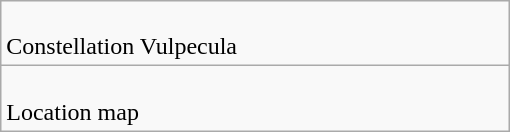<table class=wikitable align=center width=340>
<tr>
<td><br>Constellation Vulpecula</td>
</tr>
<tr>
<td><br>Location map</td>
</tr>
</table>
